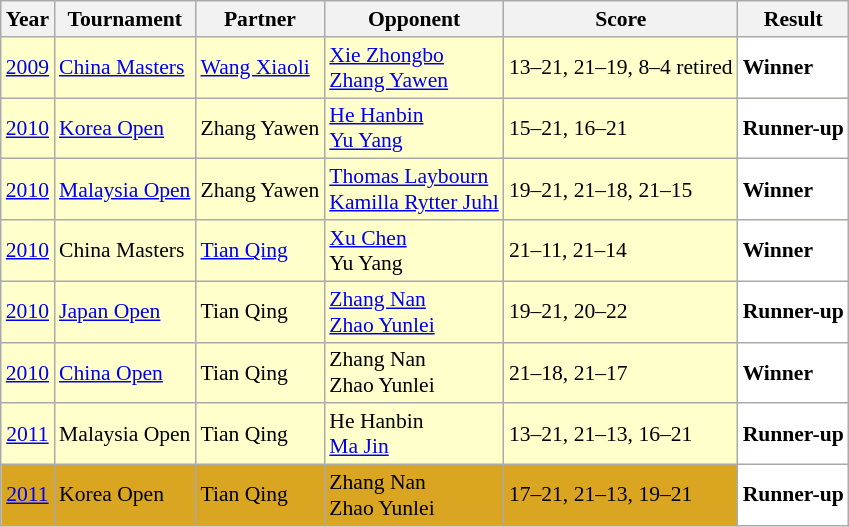<table class="sortable wikitable" style="font-size: 90%;">
<tr>
<th>Year</th>
<th>Tournament</th>
<th>Partner</th>
<th>Opponent</th>
<th>Score</th>
<th>Result</th>
</tr>
<tr style="background:#FFFFCC">
<td align="center"><a href='#'>2009</a></td>
<td align="left"><a href='#'>China Masters</a></td>
<td align="left"> <a href='#'>Wang Xiaoli</a></td>
<td align="left"> <a href='#'>Xie Zhongbo</a> <br>  <a href='#'>Zhang Yawen</a></td>
<td align="left">13–21, 21–19, 8–4 retired</td>
<td style="text-align:left; background:white"> <strong>Winner</strong></td>
</tr>
<tr style="background:#FFFFCC">
<td align="center"><a href='#'>2010</a></td>
<td align="left"><a href='#'>Korea Open</a></td>
<td align="left"> Zhang Yawen</td>
<td align="left"> <a href='#'>He Hanbin</a> <br>  <a href='#'>Yu Yang</a></td>
<td align="left">15–21, 16–21</td>
<td style="text-align:left; background:white"> <strong>Runner-up</strong></td>
</tr>
<tr style="background:#FFFFCC">
<td align="center"><a href='#'>2010</a></td>
<td align="left"><a href='#'>Malaysia Open</a></td>
<td align="left"> Zhang Yawen</td>
<td align="left"> <a href='#'>Thomas Laybourn</a> <br>  <a href='#'>Kamilla Rytter Juhl</a></td>
<td align="left">19–21, 21–18, 21–15</td>
<td style="text-align:left; background:white"> <strong>Winner</strong></td>
</tr>
<tr style="background:#FFFFCC">
<td align="center"><a href='#'>2010</a></td>
<td align="left">China Masters</td>
<td align="left"> <a href='#'>Tian Qing</a></td>
<td align="left"> <a href='#'>Xu Chen</a> <br>  Yu Yang</td>
<td align="left">21–11, 21–14</td>
<td style="text-align:left; background:white"> <strong>Winner</strong></td>
</tr>
<tr style="background:#FFFFCC">
<td align="center"><a href='#'>2010</a></td>
<td align="left"><a href='#'>Japan Open</a></td>
<td align="left"> Tian Qing</td>
<td align="left"> <a href='#'>Zhang Nan</a> <br>  <a href='#'>Zhao Yunlei</a></td>
<td align="left">19–21, 20–22</td>
<td style="text-align:left; background:white"> <strong>Runner-up</strong></td>
</tr>
<tr style="background:#FFFFCC">
<td align="center"><a href='#'>2010</a></td>
<td align="left"><a href='#'>China Open</a></td>
<td align="left"> Tian Qing</td>
<td align="left"> Zhang Nan <br>  Zhao Yunlei</td>
<td align="left">21–18, 21–17</td>
<td style="text-align:left; background:white"> <strong>Winner</strong></td>
</tr>
<tr style="background:#FFFFCC">
<td align="center"><a href='#'>2011</a></td>
<td align="left">Malaysia Open</td>
<td align="left"> Tian Qing</td>
<td align="left"> He Hanbin <br>  <a href='#'>Ma Jin</a></td>
<td align="left">13–21, 21–13, 16–21</td>
<td style="text-align:left; background:white"> <strong>Runner-up</strong></td>
</tr>
<tr style="background:#DAA520">
<td align="center"><a href='#'>2011</a></td>
<td align="left">Korea Open</td>
<td align="left"> Tian Qing</td>
<td align="left"> Zhang Nan <br>  Zhao Yunlei</td>
<td align="left">17–21, 21–13, 19–21</td>
<td style="text-align:left; background:white"> <strong>Runner-up</strong></td>
</tr>
</table>
